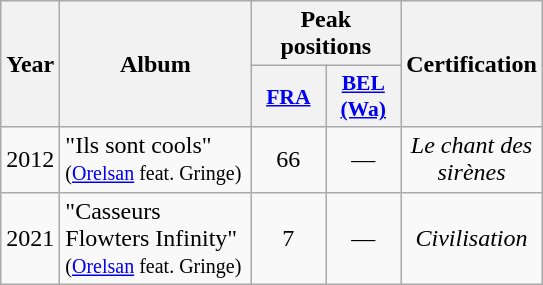<table class="wikitable">
<tr>
<th align="center" rowspan="2" width="10">Year</th>
<th align="center" rowspan="2" width="120">Album</th>
<th align="center" colspan="2" width="20">Peak positions</th>
<th align="center" rowspan="2" width="70">Certification</th>
</tr>
<tr>
<th scope="col" style="width:3em;font-size:90%;"><a href='#'>FRA</a><br></th>
<th scope="col" style="width:3em;font-size:90%;"><a href='#'>BEL <br>(Wa)</a><br></th>
</tr>
<tr>
<td style="text-align:center;">2012</td>
<td>"Ils sont cools" <br><small>(<a href='#'>Orelsan</a> feat. Gringe)</small></td>
<td style="text-align:center;">66</td>
<td style="text-align:center;">—</td>
<td style="text-align:center;"><em>Le chant des sirènes</em></td>
</tr>
<tr>
<td style="text-align:center;">2021</td>
<td>"Casseurs Flowters Infinity" <br><small>(<a href='#'>Orelsan</a> feat. Gringe)</small></td>
<td style="text-align:center;">7</td>
<td style="text-align:center;">—</td>
<td style="text-align:center;"><em>Civilisation</em></td>
</tr>
</table>
